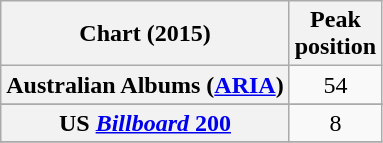<table class="wikitable sortable plainrowheaders" style="text-align:center">
<tr>
<th scope="col">Chart (2015)</th>
<th scope="col">Peak<br> position</th>
</tr>
<tr>
<th scope="row">Australian Albums (<a href='#'>ARIA</a>)</th>
<td>54</td>
</tr>
<tr>
</tr>
<tr>
</tr>
<tr>
<th scope="row">US <a href='#'><em>Billboard</em> 200</a></th>
<td>8</td>
</tr>
<tr>
</tr>
</table>
